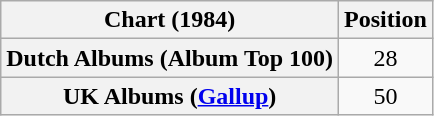<table class="wikitable plainrowheaders" style="text-align:center">
<tr>
<th scope="col">Chart (1984)</th>
<th scope="col">Position</th>
</tr>
<tr>
<th scope="row">Dutch Albums (Album Top 100)</th>
<td>28</td>
</tr>
<tr>
<th scope="row">UK Albums (<a href='#'>Gallup</a>)</th>
<td>50</td>
</tr>
</table>
